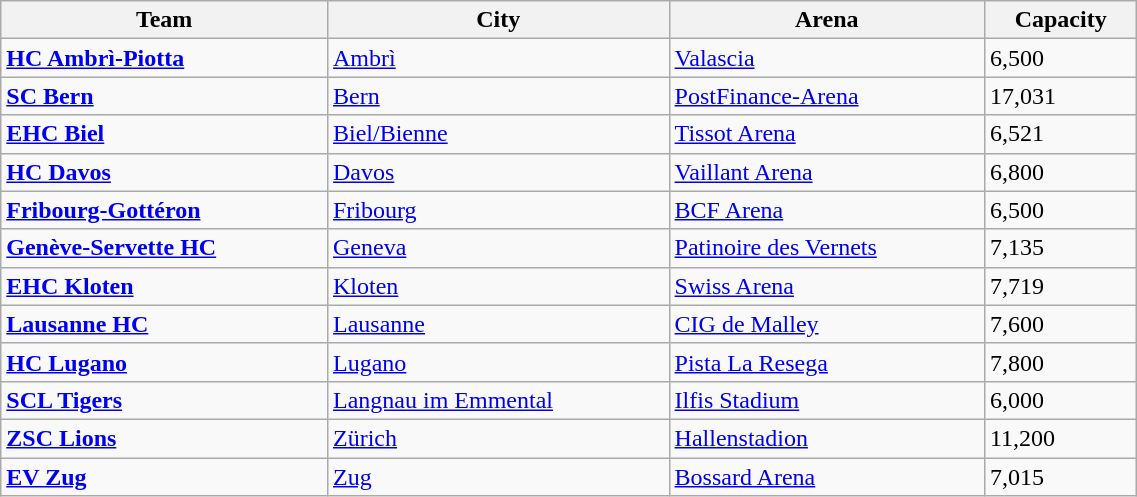<table class="wikitable" style="text-align:left" width=60%>
<tr>
<th>Team</th>
<th>City</th>
<th>Arena</th>
<th>Capacity</th>
</tr>
<tr>
<td><strong><a href='#'>HC Ambrì-Piotta</a></strong></td>
<td><a href='#'>Ambrì</a></td>
<td><a href='#'>Valascia</a></td>
<td>6,500</td>
</tr>
<tr>
<td><strong><a href='#'>SC Bern</a></strong></td>
<td><a href='#'>Bern</a></td>
<td><a href='#'>PostFinance-Arena</a></td>
<td>17,031</td>
</tr>
<tr>
<td><strong><a href='#'>EHC Biel</a></strong></td>
<td><a href='#'>Biel/Bienne</a></td>
<td><a href='#'>Tissot Arena</a></td>
<td>6,521</td>
</tr>
<tr>
<td><strong><a href='#'>HC Davos</a></strong></td>
<td><a href='#'>Davos</a></td>
<td><a href='#'>Vaillant Arena</a></td>
<td>6,800</td>
</tr>
<tr>
<td><strong><a href='#'>Fribourg-Gottéron</a></strong></td>
<td><a href='#'>Fribourg</a></td>
<td><a href='#'>BCF Arena</a></td>
<td>6,500</td>
</tr>
<tr>
<td><strong><a href='#'>Genève-Servette HC</a></strong></td>
<td><a href='#'>Geneva</a></td>
<td><a href='#'>Patinoire des Vernets</a></td>
<td>7,135</td>
</tr>
<tr>
<td><strong><a href='#'>EHC Kloten</a></strong></td>
<td><a href='#'>Kloten</a></td>
<td><a href='#'>Swiss Arena</a></td>
<td>7,719</td>
</tr>
<tr>
<td><strong><a href='#'>Lausanne HC</a></strong></td>
<td><a href='#'>Lausanne</a></td>
<td><a href='#'>CIG de Malley</a></td>
<td>7,600</td>
</tr>
<tr>
<td><strong><a href='#'>HC Lugano</a></strong></td>
<td><a href='#'>Lugano</a></td>
<td><a href='#'>Pista La Resega</a></td>
<td>7,800</td>
</tr>
<tr>
<td><strong><a href='#'>SCL Tigers</a></strong></td>
<td><a href='#'>Langnau im Emmental</a></td>
<td><a href='#'>Ilfis Stadium</a></td>
<td>6,000</td>
</tr>
<tr>
<td><strong><a href='#'>ZSC Lions</a></strong></td>
<td><a href='#'>Zürich</a></td>
<td><a href='#'>Hallenstadion</a></td>
<td>11,200</td>
</tr>
<tr>
<td><strong><a href='#'>EV Zug</a></strong></td>
<td><a href='#'>Zug</a></td>
<td><a href='#'>Bossard Arena</a></td>
<td>7,015</td>
</tr>
</table>
